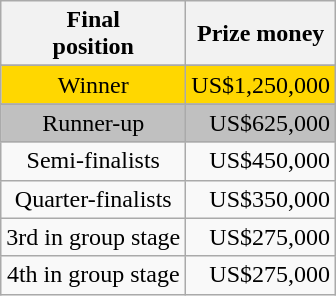<table Class="wikitable" style="text-align: center;" style="font-size: 95%;">
<tr>
<th>Final<br>position</th>
<th>Prize money</th>
</tr>
<tr>
</tr>
<tr style="background:gold;">
<td>Winner</td>
<td align=right>US$1,250,000</td>
</tr>
<tr>
</tr>
<tr style="background:silver;">
<td>Runner-up</td>
<td align=right>US$625,000</td>
</tr>
<tr>
<td>Semi-finalists</td>
<td align=right>US$450,000</td>
</tr>
<tr>
<td>Quarter-finalists</td>
<td align=right>US$350,000</td>
</tr>
<tr>
<td>3rd in group stage</td>
<td align=right>US$275,000</td>
</tr>
<tr>
<td>4th in group stage</td>
<td align=right>US$275,000</td>
</tr>
</table>
